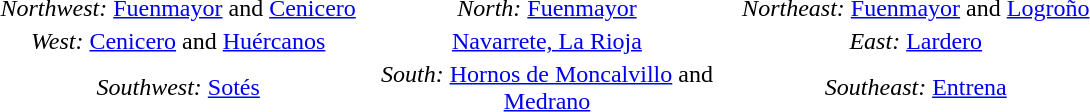<table style="margin:1em auto; width:60%; text-align:center;">
<tr>
<td width ="35%"><em>Northwest:</em> <a href='#'>Fuenmayor</a> and <a href='#'>Cenicero</a></td>
<td width ="30%"><em>North:</em> <a href='#'>Fuenmayor</a></td>
<td width ="35%"><em>Northeast:</em> <a href='#'>Fuenmayor</a> and <a href='#'>Logroño</a></td>
</tr>
<tr>
<td><em>West:</em> <a href='#'>Cenicero</a> and <a href='#'>Huércanos</a></td>
<td><a href='#'>Navarrete, La Rioja</a></td>
<td><em>East:</em> <a href='#'>Lardero</a></td>
</tr>
<tr>
<td><em>Southwest:</em> <a href='#'>Sotés</a></td>
<td><em>South:</em> <a href='#'>Hornos de Moncalvillo</a> and <a href='#'>Medrano</a></td>
<td><em>Southeast:</em> <a href='#'>Entrena</a></td>
</tr>
</table>
